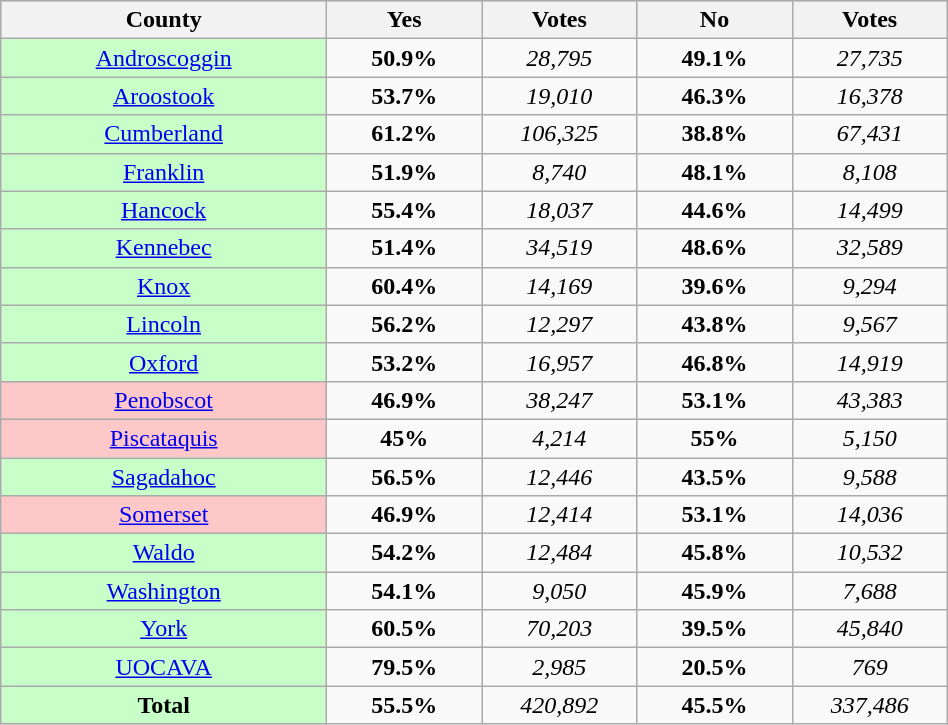<table style="width:50%;" class="wikitable sortable">
<tr style="background:lightgrey;">
<th style="width:21%;">County</th>
<th style="width:10%;">Yes</th>
<th style="width:10%;">Votes</th>
<th style="width:10%;">No</th>
<th style="width:10%;">Votes</th>
</tr>
<tr>
<td style="text-align:center; background:#c8ffc8;"><a href='#'>Androscoggin</a></td>
<td style="text-align:center;"><strong>50.9%</strong></td>
<td style="text-align:center;"><em>28,795</em></td>
<td style="text-align:center;"><strong>49.1%</strong></td>
<td style="text-align:center;"><em>27,735</em></td>
</tr>
<tr>
<td style="text-align:center; background:#c8ffc8;"><a href='#'>Aroostook</a></td>
<td style="text-align:center;"><strong>53.7%</strong></td>
<td style="text-align:center;"><em>19,010</em></td>
<td style="text-align:center;"><strong>46.3%</strong></td>
<td style="text-align:center;"><em>16,378</em></td>
</tr>
<tr>
<td style="text-align:center; background:#c8ffc8;"><a href='#'>Cumberland</a></td>
<td style="text-align:center;"><strong>61.2%</strong></td>
<td style="text-align:center;"><em>106,325</em></td>
<td style="text-align:center;"><strong>38.8%</strong></td>
<td style="text-align:center;"><em>67,431</em></td>
</tr>
<tr>
<td style="text-align:center; background:#c8ffc8;"><a href='#'>Franklin</a></td>
<td style="text-align:center;"><strong>51.9%</strong></td>
<td style="text-align:center;"><em>8,740</em></td>
<td style="text-align:center;"><strong>48.1%</strong></td>
<td style="text-align:center;"><em>8,108</em></td>
</tr>
<tr>
<td style="text-align:center; background:#c8ffc8;"><a href='#'>Hancock</a></td>
<td style="text-align:center;"><strong>55.4%</strong></td>
<td style="text-align:center;"><em>18,037</em></td>
<td style="text-align:center;"><strong>44.6%</strong></td>
<td style="text-align:center;"><em>14,499</em></td>
</tr>
<tr>
<td style="text-align:center; background:#c8ffc8;"><a href='#'>Kennebec</a></td>
<td style="text-align:center;"><strong>51.4%</strong></td>
<td style="text-align:center;"><em>34,519</em></td>
<td style="text-align:center;"><strong>48.6%</strong></td>
<td style="text-align:center;"><em>32,589</em></td>
</tr>
<tr>
<td style="text-align:center; background:#c8ffc8;"><a href='#'>Knox</a></td>
<td style="text-align:center;"><strong>60.4%</strong></td>
<td style="text-align:center;"><em>14,169</em></td>
<td style="text-align:center;"><strong>39.6%</strong></td>
<td style="text-align:center;"><em>9,294</em></td>
</tr>
<tr>
<td style="text-align:center; background:#c8ffc8;"><a href='#'>Lincoln</a></td>
<td style="text-align:center;"><strong>56.2%</strong></td>
<td style="text-align:center;"><em>12,297</em></td>
<td style="text-align:center;"><strong>43.8%</strong></td>
<td style="text-align:center;"><em>9,567</em></td>
</tr>
<tr>
<td style="text-align:center; background:#c8ffc8;"><a href='#'>Oxford</a></td>
<td style="text-align:center;"><strong>53.2%</strong></td>
<td style="text-align:center;"><em>16,957</em></td>
<td style="text-align:center;"><strong>46.8%</strong></td>
<td style="text-align:center;"><em>14,919</em></td>
</tr>
<tr>
<td style="text-align:center; background:#ffc8c8;"><a href='#'>Penobscot</a></td>
<td style="text-align:center;"><strong>46.9%</strong></td>
<td style="text-align:center;"><em>38,247</em></td>
<td style="text-align:center;"><strong>53.1%</strong></td>
<td style="text-align:center;"><em>43,383</em></td>
</tr>
<tr>
<td style="text-align:center; background:#ffc8c8;"><a href='#'>Piscataquis</a></td>
<td style="text-align:center;"><strong>45%</strong></td>
<td style="text-align:center;"><em>4,214</em></td>
<td style="text-align:center;"><strong>55%</strong></td>
<td style="text-align:center;"><em>5,150</em></td>
</tr>
<tr>
<td style="text-align:center; background:#c8ffc8;"><a href='#'>Sagadahoc</a></td>
<td style="text-align:center;"><strong>56.5%</strong></td>
<td style="text-align:center;"><em>12,446</em></td>
<td style="text-align:center;"><strong>43.5%</strong></td>
<td style="text-align:center;"><em>9,588</em></td>
</tr>
<tr>
<td style="text-align:center; background:#ffc8c8;"><a href='#'>Somerset</a></td>
<td style="text-align:center;"><strong>46.9%</strong></td>
<td style="text-align:center;"><em>12,414</em></td>
<td style="text-align:center;"><strong>53.1%</strong></td>
<td style="text-align:center;"><em>14,036</em></td>
</tr>
<tr>
<td style="text-align:center; background:#c8ffc8;"><a href='#'>Waldo</a></td>
<td style="text-align:center;"><strong>54.2%</strong></td>
<td style="text-align:center;"><em>12,484</em></td>
<td style="text-align:center;"><strong>45.8%</strong></td>
<td style="text-align:center;"><em>10,532</em></td>
</tr>
<tr>
<td style="text-align:center; background:#c8ffc8;"><a href='#'>Washington</a></td>
<td style="text-align:center;"><strong>54.1%</strong></td>
<td style="text-align:center;"><em>9,050</em></td>
<td style="text-align:center;"><strong>45.9%</strong></td>
<td style="text-align:center;"><em>7,688</em></td>
</tr>
<tr>
<td style="text-align:center; background:#c8ffc8;"><a href='#'>York</a></td>
<td style="text-align:center;"><strong>60.5%</strong></td>
<td style="text-align:center;"><em>70,203</em></td>
<td style="text-align:center;"><strong>39.5%</strong></td>
<td style="text-align:center;"><em>45,840</em></td>
</tr>
<tr>
<td style="text-align:center; background:#c8ffc8;"><a href='#'>UOCAVA</a></td>
<td style="text-align:center;"><strong>79.5%</strong></td>
<td style="text-align:center;"><em>2,985</em></td>
<td style="text-align:center;"><strong>20.5%</strong></td>
<td style="text-align:center;"><em>769</em></td>
</tr>
<tr>
<td style="text-align:center; background:#c8ffc8;"><strong>Total</strong></td>
<td style="text-align:center;"><strong>55.5%</strong></td>
<td style="text-align:center;"><em>420,892</em></td>
<td style="text-align:center;"><strong>45.5%</strong></td>
<td style="text-align:center;"><em>337,486</em></td>
</tr>
</table>
